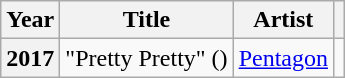<table class="wikitable sortable plainrowheaders">
<tr>
<th scope="col">Year</th>
<th scope="col">Title</th>
<th scope="col">Artist</th>
<th scope="col" class="unsortable"></th>
</tr>
<tr>
<th scope="row">2017</th>
<td>"Pretty Pretty" ()</td>
<td><a href='#'>Pentagon</a></td>
<td style="text-align:center"></td>
</tr>
</table>
